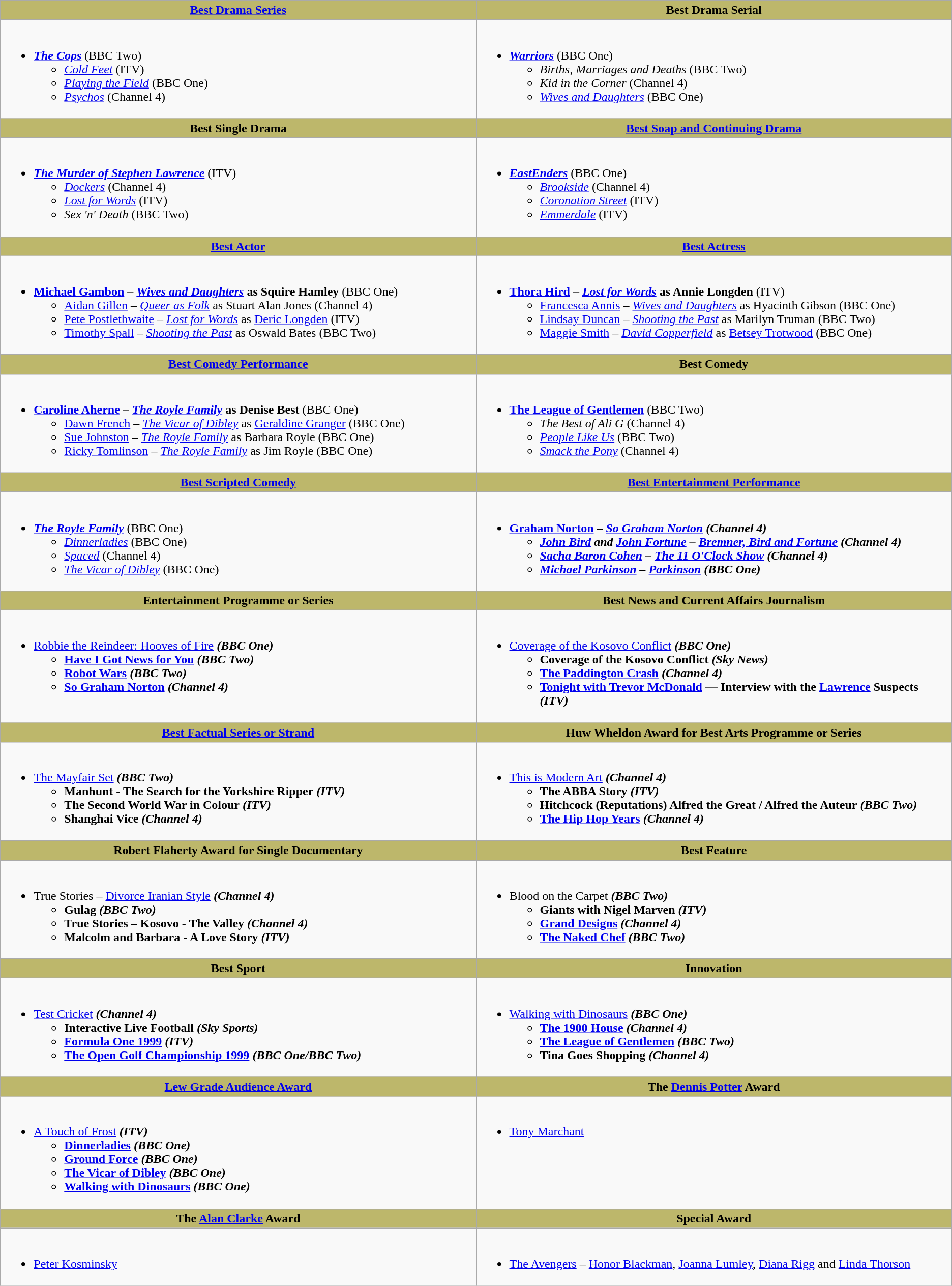<table class=wikitable>
<tr>
<th style="background:#BDB76B;"><a href='#'>Best Drama Series</a></th>
<th style="background:#BDB76B;">Best Drama Serial</th>
</tr>
<tr>
<td valign="top"><br><ul><li><strong><em><a href='#'>The Cops</a></em></strong> (BBC Two)<ul><li><em><a href='#'>Cold Feet</a></em> (ITV)</li><li><em><a href='#'>Playing the Field</a></em> (BBC One)</li><li><em><a href='#'>Psychos</a></em> (Channel 4)</li></ul></li></ul></td>
<td valign="top"><br><ul><li><strong><em><a href='#'>Warriors</a></em></strong> (BBC One)<ul><li><em>Births, Marriages and Deaths</em> (BBC Two)</li><li><em>Kid in the Corner</em> (Channel 4)</li><li><em><a href='#'>Wives and Daughters</a></em> (BBC One)</li></ul></li></ul></td>
</tr>
<tr>
<th style="background:#BDB76B;">Best Single Drama</th>
<th style="background:#BDB76B;"><a href='#'>Best Soap and Continuing Drama</a></th>
</tr>
<tr>
<td valign="top"><br><ul><li><strong><em><a href='#'>The Murder of Stephen Lawrence</a></em></strong> (ITV)<ul><li><em><a href='#'>Dockers</a></em> (Channel 4)</li><li><em><a href='#'>Lost for Words</a></em> (ITV)</li><li><em>Sex 'n' Death</em> (BBC Two)</li></ul></li></ul></td>
<td valign="top"><br><ul><li><strong><em><a href='#'>EastEnders</a></em></strong> (BBC One)<ul><li><em><a href='#'>Brookside</a></em> (Channel 4)</li><li><em><a href='#'>Coronation Street</a></em> (ITV)</li><li><em><a href='#'>Emmerdale</a></em> (ITV)</li></ul></li></ul></td>
</tr>
<tr>
<th style="background:#BDB76B; width: 50%"><a href='#'>Best Actor</a></th>
<th style="background:#BDB76B; width: 50%"><a href='#'>Best Actress</a></th>
</tr>
<tr>
<td valign="top"><br><ul><li><strong><a href='#'>Michael Gambon</a> – <em><a href='#'>Wives and Daughters</a></em> as Squire Hamley</strong> (BBC One)<ul><li><a href='#'>Aidan Gillen</a> – <em><a href='#'>Queer as Folk</a></em> as Stuart Alan Jones (Channel 4)</li><li><a href='#'>Pete Postlethwaite</a> – <em><a href='#'>Lost for Words</a></em> as <a href='#'>Deric Longden</a> (ITV)</li><li><a href='#'>Timothy Spall</a> – <em><a href='#'>Shooting the Past</a></em> as Oswald Bates (BBC Two)</li></ul></li></ul></td>
<td valign="top"><br><ul><li><strong><a href='#'>Thora Hird</a> – <em><a href='#'>Lost for Words</a></em> as Annie Longden</strong> (ITV)<ul><li><a href='#'>Francesca Annis</a> – <em><a href='#'>Wives and Daughters</a></em> as Hyacinth Gibson (BBC One)</li><li><a href='#'>Lindsay Duncan</a> – <em><a href='#'>Shooting the Past</a></em> as Marilyn Truman (BBC Two)</li><li><a href='#'>Maggie Smith</a> – <em><a href='#'>David Copperfield</a></em> as <a href='#'>Betsey Trotwood</a> (BBC One)</li></ul></li></ul></td>
</tr>
<tr>
<th style="background:#BDB76B;"><a href='#'>Best Comedy Performance</a></th>
<th style="background:#BDB76B;">Best Comedy</th>
</tr>
<tr>
<td valign="top"><br><ul><li><strong><a href='#'>Caroline Aherne</a> – <em><a href='#'>The Royle Family</a></em> as Denise Best</strong> (BBC One)<ul><li><a href='#'>Dawn French</a> – <em><a href='#'>The Vicar of Dibley</a></em> as <a href='#'>Geraldine Granger</a> (BBC One)</li><li><a href='#'>Sue Johnston</a> – <em><a href='#'>The Royle Family</a></em> as Barbara Royle (BBC One)</li><li><a href='#'>Ricky Tomlinson</a> – <em><a href='#'>The Royle Family</a></em> as Jim Royle (BBC One)</li></ul></li></ul></td>
<td valign="top"><br><ul><li><strong><a href='#'>The League of Gentlemen</a></strong> (BBC Two)<ul><li><em>The Best of Ali G</em> (Channel 4)</li><li><em><a href='#'>People Like Us</a></em> (BBC Two)</li><li><em><a href='#'>Smack the Pony</a></em> (Channel 4)</li></ul></li></ul></td>
</tr>
<tr>
<th style="background:#BDB76B;"><a href='#'>Best Scripted Comedy</a></th>
<th style="background:#BDB76B;"><a href='#'>Best Entertainment Performance</a></th>
</tr>
<tr>
<td valign="top"><br><ul><li><strong><em><a href='#'>The Royle Family</a></em></strong> (BBC One)<ul><li><em><a href='#'>Dinnerladies</a></em> (BBC One)</li><li><em><a href='#'>Spaced</a></em> (Channel 4)</li><li><em><a href='#'>The Vicar of Dibley</a></em> (BBC One)</li></ul></li></ul></td>
<td valign="top"><br><ul><li><strong><a href='#'>Graham Norton</a> – <em><a href='#'>So Graham Norton</a><strong><em> (Channel 4)<ul><li><a href='#'>John Bird</a> and <a href='#'>John Fortune</a> – </em><a href='#'>Bremner, Bird and Fortune</a><em> (Channel 4)</li><li><a href='#'>Sacha Baron Cohen</a> – </em><a href='#'>The 11 O'Clock Show</a><em> (Channel 4)</li><li><a href='#'>Michael Parkinson</a> – </em><a href='#'>Parkinson</a><em> (BBC One)</li></ul></li></ul></td>
</tr>
<tr>
<th style="background:#BDB76B;">Entertainment Programme or Series</th>
<th style="background:#BDB76B;">Best News and Current Affairs Journalism</th>
</tr>
<tr>
<td valign="top"><br><ul><li></em></strong><a href='#'>Robbie the Reindeer: Hooves of Fire</a><strong><em> (BBC One)<ul><li></em><a href='#'>Have I Got News for You</a><em> (BBC Two)</li><li></em><a href='#'>Robot Wars</a><em> (BBC Two)</li><li></em><a href='#'>So Graham Norton</a><em> (Channel 4)</li></ul></li></ul></td>
<td valign="top"><br><ul><li></em></strong><a href='#'>Coverage of the Kosovo Conflict</a><strong><em> (BBC One)<ul><li></em>Coverage of the Kosovo Conflict<em> (Sky News)</li><li></em><a href='#'>The Paddington Crash</a><em> (Channel 4)</li><li></em><a href='#'>Tonight with Trevor McDonald</a><em> — </em>Interview with the <a href='#'>Lawrence</a> Suspects<em> (ITV)</li></ul></li></ul></td>
</tr>
<tr>
<th style="background:#BDB76B;"><a href='#'>Best Factual Series or Strand</a></th>
<th style="background:#BDB76B;">Huw Wheldon Award for Best Arts Programme or Series</th>
</tr>
<tr>
<td valign="top"><br><ul><li></em></strong><a href='#'>The Mayfair Set</a><strong><em> (BBC Two)<ul><li></em>Manhunt - The Search for the Yorkshire Ripper<em> (ITV)</li><li></em>The Second World War in Colour<em> (ITV)</li><li></em>Shanghai Vice<em> (Channel 4)</li></ul></li></ul></td>
<td valign="top"><br><ul><li></em></strong><a href='#'>This is Modern Art</a><strong><em> (Channel 4)<ul><li></em>The ABBA Story<em> (ITV)</li><li></em>Hitchcock (Reputations) Alfred the Great / Alfred the Auteur<em> (BBC Two)</li><li></em><a href='#'>The Hip Hop Years</a><em> (Channel 4)</li></ul></li></ul></td>
</tr>
<tr>
<th style="background:#BDB76B;">Robert Flaherty Award for Single Documentary</th>
<th style="background:#BDB76B;">Best Feature</th>
</tr>
<tr>
<td valign="top"><br><ul><li></em></strong>True Stories – <a href='#'>Divorce Iranian Style</a><strong><em> (Channel 4)<ul><li></em>Gulag<em> (BBC Two)</li><li></em>True Stories – Kosovo - The Valley<em> (Channel 4)</li><li></em>Malcolm and Barbara - A Love Story<em> (ITV)</li></ul></li></ul></td>
<td valign="top"><br><ul><li></em></strong>Blood on the Carpet<strong><em> (BBC Two)<ul><li></em>Giants with Nigel Marven<em> (ITV)</li><li></em><a href='#'>Grand Designs</a><em> (Channel 4)</li><li></em><a href='#'>The Naked Chef</a><em> (BBC Two)</li></ul></li></ul></td>
</tr>
<tr>
<th style="background:#BDB76B;">Best Sport</th>
<th style="background:#BDB76B;">Innovation</th>
</tr>
<tr>
<td valign="top"><br><ul><li></em></strong><a href='#'>Test Cricket</a><strong><em> (Channel 4)<ul><li></em>Interactive Live Football<em> (Sky Sports)</li><li></em><a href='#'>Formula One 1999</a><em> (ITV)</li><li></em><a href='#'>The Open Golf Championship 1999</a><em> (BBC One/BBC Two)</li></ul></li></ul></td>
<td valign="top"><br><ul><li></em></strong><a href='#'>Walking with Dinosaurs</a><strong><em> (BBC One)<ul><li></em><a href='#'>The 1900 House</a><em> (Channel 4)</li><li></em><a href='#'>The League of Gentlemen</a><em> (BBC Two)</li><li></em>Tina Goes Shopping<em> (Channel 4)</li></ul></li></ul></td>
</tr>
<tr>
<th style="background:#BDB76B;"><a href='#'>Lew Grade Audience Award</a></th>
<th style="background:#BDB76B;">The <a href='#'>Dennis Potter</a> Award</th>
</tr>
<tr>
<td valign="top"><br><ul><li></em></strong><a href='#'>A Touch of Frost</a><strong><em> (ITV)<ul><li></em><a href='#'>Dinnerladies</a><em> (BBC One)</li><li></em><a href='#'>Ground Force</a><em> (BBC One)</li><li></em><a href='#'>The Vicar of Dibley</a><em> (BBC One)</li><li></em><a href='#'>Walking with Dinosaurs</a><em> (BBC One)</li></ul></li></ul></td>
<td valign="top"><br><ul><li></strong><a href='#'>Tony Marchant</a><strong></li></ul></td>
</tr>
<tr>
<th style="background:#BDB76B;">The <a href='#'>Alan Clarke</a> Award</th>
<th style="background:#BDB76B;">Special Award</th>
</tr>
<tr>
<td valign="top"><br><ul><li></strong><a href='#'>Peter Kosminsky</a><strong></li></ul></td>
<td valign="top"><br><ul><li></em></strong><a href='#'>The Avengers</a></em> – <a href='#'>Honor Blackman</a>, <a href='#'>Joanna Lumley</a>, <a href='#'>Diana Rigg</a> and <a href='#'>Linda Thorson</a></strong></li></ul></td>
</tr>
</table>
